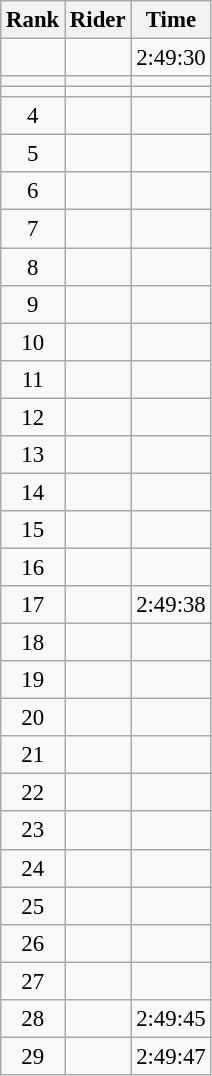<table class="wikitable" style="font-size:95%; text-align:center;">
<tr>
<th>Rank</th>
<th>Rider</th>
<th>Time</th>
</tr>
<tr>
<td></td>
<td align=left></td>
<td>2:49:30</td>
</tr>
<tr>
<td></td>
<td align=left></td>
<td></td>
</tr>
<tr>
<td></td>
<td align=left></td>
<td></td>
</tr>
<tr>
<td>4</td>
<td align=left></td>
<td></td>
</tr>
<tr>
<td>5</td>
<td align=left></td>
<td></td>
</tr>
<tr>
<td>6</td>
<td align=left></td>
<td></td>
</tr>
<tr>
<td>7</td>
<td align=left></td>
<td></td>
</tr>
<tr>
<td>8</td>
<td align=left></td>
<td></td>
</tr>
<tr>
<td>9</td>
<td align=left></td>
<td></td>
</tr>
<tr>
<td>10</td>
<td align=left></td>
<td></td>
</tr>
<tr>
<td>11</td>
<td align=left></td>
<td></td>
</tr>
<tr>
<td>12</td>
<td align=left></td>
<td></td>
</tr>
<tr>
<td>13</td>
<td align=left></td>
<td></td>
</tr>
<tr>
<td>14</td>
<td align=left></td>
<td></td>
</tr>
<tr>
<td>15</td>
<td align=left></td>
<td></td>
</tr>
<tr>
<td>16</td>
<td align=left></td>
<td></td>
</tr>
<tr>
<td>17</td>
<td align=left></td>
<td>2:49:38</td>
</tr>
<tr>
<td>18</td>
<td align=left></td>
<td></td>
</tr>
<tr>
<td>19</td>
<td align=left></td>
<td></td>
</tr>
<tr>
<td>20</td>
<td align=left></td>
<td></td>
</tr>
<tr>
<td>21</td>
<td align=left></td>
<td></td>
</tr>
<tr>
<td>22</td>
<td align=left></td>
<td></td>
</tr>
<tr>
<td>23</td>
<td align=left></td>
<td></td>
</tr>
<tr>
<td>24</td>
<td align=left></td>
<td></td>
</tr>
<tr>
<td>25</td>
<td align=left></td>
<td></td>
</tr>
<tr>
<td>26</td>
<td align=left></td>
<td></td>
</tr>
<tr>
<td>27</td>
<td align=left></td>
<td></td>
</tr>
<tr>
<td>28</td>
<td align=left></td>
<td>2:49:45</td>
</tr>
<tr>
<td>29</td>
<td align=left></td>
<td>2:49:47</td>
</tr>
</table>
